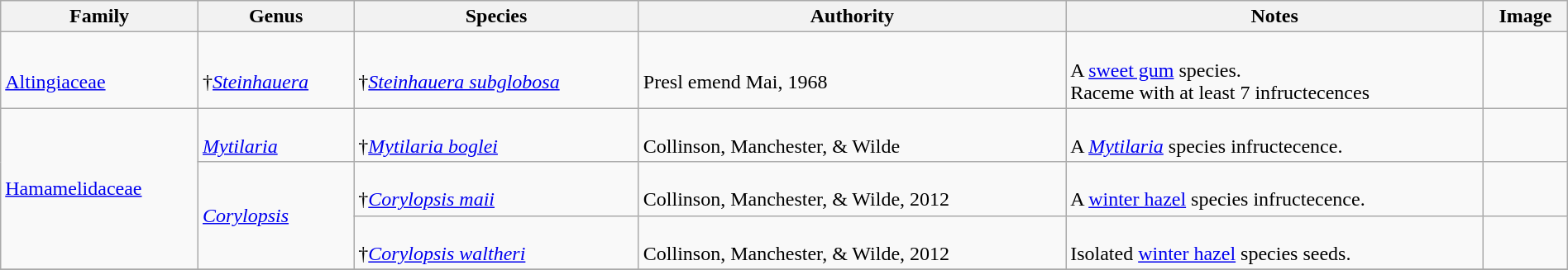<table class="wikitable" align="center" width="100%">
<tr>
<th>Family</th>
<th>Genus</th>
<th>Species</th>
<th>Authority</th>
<th>Notes</th>
<th>Image</th>
</tr>
<tr>
<td><br><a href='#'>Altingiaceae</a></td>
<td><br>†<em><a href='#'>Steinhauera</a></em></td>
<td><br>†<em><a href='#'>Steinhauera subglobosa</a></em></td>
<td><br>Presl emend Mai, 1968</td>
<td><br>A <a href='#'>sweet gum</a> species.<br>Raceme with at least 7 infructecences</td>
<td></td>
</tr>
<tr>
<td rowspan=3><a href='#'>Hamamelidaceae</a></td>
<td><br><em><a href='#'>Mytilaria</a></em></td>
<td><br>†<em><a href='#'>Mytilaria boglei</a></em></td>
<td><br>Collinson, Manchester, & Wilde</td>
<td><br>A <em><a href='#'>Mytilaria</a></em> species infructecence.</td>
<td></td>
</tr>
<tr>
<td rowspan=2><em><a href='#'>Corylopsis</a></em></td>
<td><br>†<em><a href='#'>Corylopsis maii</a></em></td>
<td><br>Collinson, Manchester, & Wilde, 2012</td>
<td><br>A <a href='#'>winter hazel</a> species infructecence.</td>
<td></td>
</tr>
<tr>
<td><br>†<em><a href='#'>Corylopsis waltheri</a></em></td>
<td><br>Collinson, Manchester, & Wilde, 2012</td>
<td><br>Isolated <a href='#'>winter hazel</a> species seeds.</td>
<td></td>
</tr>
<tr>
</tr>
</table>
